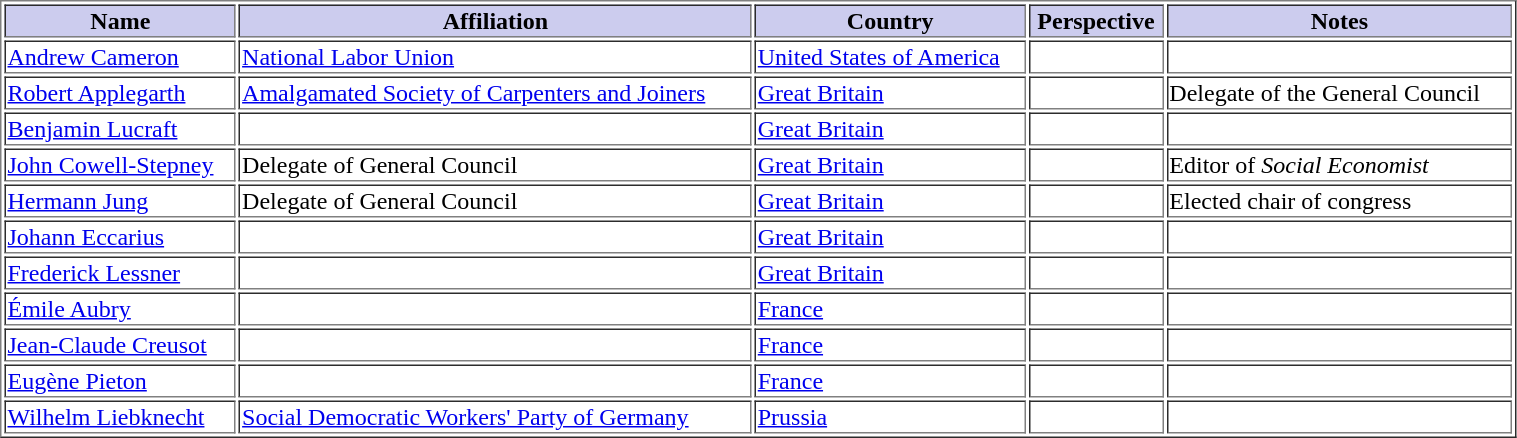<table class="sortable" cellspacing="2" style="width:80%" border="1">
<tr style="background-color:#ccccee;">
<th>Name</th>
<th>Affiliation</th>
<th>Country</th>
<th>Perspective</th>
<th>Notes</th>
</tr>
<tr>
<td><a href='#'>Andrew Cameron</a></td>
<td><a href='#'>National Labor Union</a></td>
<td><a href='#'>United States of America</a></td>
<td></td>
<td></td>
</tr>
<tr>
<td><a href='#'>Robert Applegarth</a></td>
<td><a href='#'>Amalgamated Society of Carpenters and Joiners</a></td>
<td><a href='#'>Great Britain</a></td>
<td></td>
<td>Delegate of the General Council</td>
</tr>
<tr>
<td><a href='#'>Benjamin Lucraft</a></td>
<td></td>
<td><a href='#'>Great Britain</a></td>
<td></td>
<td></td>
</tr>
<tr>
<td><a href='#'>John Cowell-Stepney</a></td>
<td>Delegate of General Council</td>
<td><a href='#'>Great Britain</a></td>
<td></td>
<td>Editor of <em>Social Economist</em></td>
</tr>
<tr>
<td><a href='#'>Hermann Jung</a></td>
<td>Delegate of General Council</td>
<td><a href='#'>Great Britain</a></td>
<td></td>
<td>Elected chair of congress</td>
</tr>
<tr>
<td><a href='#'>Johann Eccarius</a></td>
<td></td>
<td><a href='#'>Great Britain</a></td>
<td></td>
<td></td>
</tr>
<tr>
<td><a href='#'>Frederick Lessner</a></td>
<td></td>
<td><a href='#'>Great Britain</a></td>
<td></td>
<td></td>
</tr>
<tr>
<td><a href='#'>Émile Aubry</a></td>
<td></td>
<td><a href='#'>France</a></td>
<td></td>
<td></td>
</tr>
<tr>
<td><a href='#'>Jean-Claude Creusot</a></td>
<td></td>
<td><a href='#'>France</a></td>
<td></td>
<td></td>
</tr>
<tr>
<td><a href='#'>Eugène Pieton</a></td>
<td></td>
<td><a href='#'>France</a></td>
<td></td>
<td></td>
</tr>
<tr>
<td><a href='#'>Wilhelm Liebknecht</a></td>
<td><a href='#'>Social Democratic Workers' Party of Germany</a></td>
<td><a href='#'>Prussia</a></td>
<td></td>
<td></td>
</tr>
</table>
